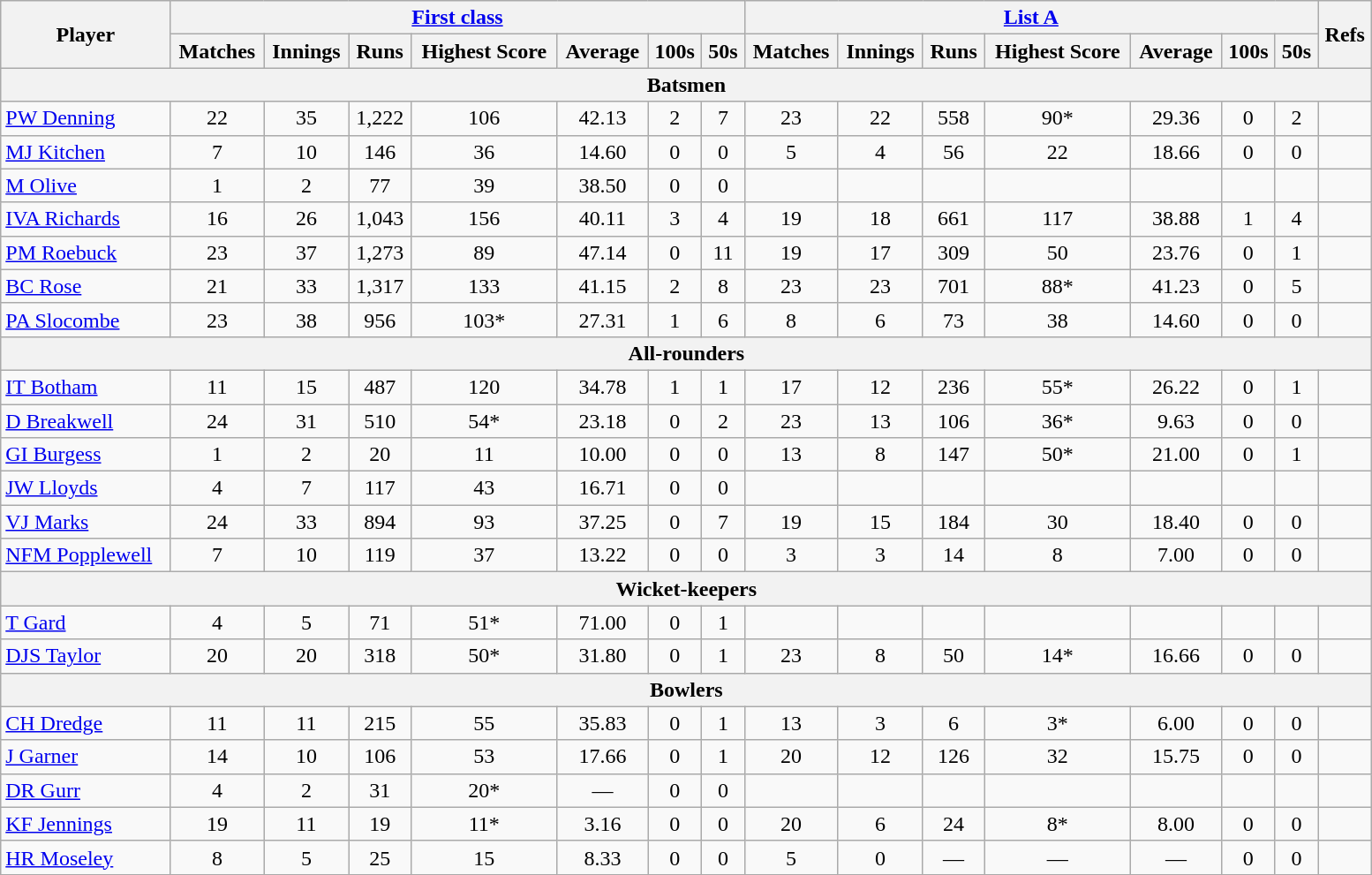<table class="wikitable" style="text-align:center; width:82%;">
<tr>
<th rowspan=2>Player</th>
<th colspan=7><a href='#'>First class</a></th>
<th colspan=7><a href='#'>List A</a></th>
<th rowspan=2>Refs</th>
</tr>
<tr>
<th>Matches</th>
<th>Innings</th>
<th>Runs</th>
<th>Highest Score</th>
<th>Average</th>
<th>100s</th>
<th>50s</th>
<th>Matches</th>
<th>Innings</th>
<th>Runs</th>
<th>Highest Score</th>
<th>Average</th>
<th>100s</th>
<th>50s</th>
</tr>
<tr>
<th colspan="16">Batsmen</th>
</tr>
<tr>
<td align=left><a href='#'>PW Denning</a></td>
<td>22</td>
<td>35</td>
<td>1,222</td>
<td>106</td>
<td>42.13</td>
<td>2</td>
<td>7</td>
<td>23</td>
<td>22</td>
<td>558</td>
<td>90*</td>
<td>29.36</td>
<td>0</td>
<td>2</td>
<td></td>
</tr>
<tr>
<td align=left><a href='#'>MJ Kitchen</a></td>
<td>7</td>
<td>10</td>
<td>146</td>
<td>36</td>
<td>14.60</td>
<td>0</td>
<td>0</td>
<td>5</td>
<td>4</td>
<td>56</td>
<td>22</td>
<td>18.66</td>
<td>0</td>
<td>0</td>
<td></td>
</tr>
<tr>
<td align=left><a href='#'>M Olive</a></td>
<td>1</td>
<td>2</td>
<td>77</td>
<td>39</td>
<td>38.50</td>
<td>0</td>
<td>0</td>
<td></td>
<td></td>
<td></td>
<td></td>
<td></td>
<td></td>
<td></td>
<td></td>
</tr>
<tr>
<td align=left><a href='#'>IVA Richards</a></td>
<td>16</td>
<td>26</td>
<td>1,043</td>
<td>156</td>
<td>40.11</td>
<td>3</td>
<td>4</td>
<td>19</td>
<td>18</td>
<td>661</td>
<td>117</td>
<td>38.88</td>
<td>1</td>
<td>4</td>
<td></td>
</tr>
<tr>
<td align=left><a href='#'>PM Roebuck</a></td>
<td>23</td>
<td>37</td>
<td>1,273</td>
<td>89</td>
<td>47.14</td>
<td>0</td>
<td>11</td>
<td>19</td>
<td>17</td>
<td>309</td>
<td>50</td>
<td>23.76</td>
<td>0</td>
<td>1</td>
<td></td>
</tr>
<tr>
<td align=left><a href='#'>BC Rose</a></td>
<td>21</td>
<td>33</td>
<td>1,317</td>
<td>133</td>
<td>41.15</td>
<td>2</td>
<td>8</td>
<td>23</td>
<td>23</td>
<td>701</td>
<td>88*</td>
<td>41.23</td>
<td>0</td>
<td>5</td>
<td></td>
</tr>
<tr>
<td align=left><a href='#'>PA Slocombe</a></td>
<td>23</td>
<td>38</td>
<td>956</td>
<td>103*</td>
<td>27.31</td>
<td>1</td>
<td>6</td>
<td>8</td>
<td>6</td>
<td>73</td>
<td>38</td>
<td>14.60</td>
<td>0</td>
<td>0</td>
<td></td>
</tr>
<tr>
<th colspan="16">All-rounders</th>
</tr>
<tr>
<td align=left><a href='#'>IT Botham</a></td>
<td>11</td>
<td>15</td>
<td>487</td>
<td>120</td>
<td>34.78</td>
<td>1</td>
<td>1</td>
<td>17</td>
<td>12</td>
<td>236</td>
<td>55*</td>
<td>26.22</td>
<td>0</td>
<td>1</td>
<td></td>
</tr>
<tr>
<td align=left><a href='#'>D Breakwell</a></td>
<td>24</td>
<td>31</td>
<td>510</td>
<td>54*</td>
<td>23.18</td>
<td>0</td>
<td>2</td>
<td>23</td>
<td>13</td>
<td>106</td>
<td>36*</td>
<td>9.63</td>
<td>0</td>
<td>0</td>
<td></td>
</tr>
<tr>
<td align=left><a href='#'>GI Burgess</a></td>
<td>1</td>
<td>2</td>
<td>20</td>
<td>11</td>
<td>10.00</td>
<td>0</td>
<td>0</td>
<td>13</td>
<td>8</td>
<td>147</td>
<td>50*</td>
<td>21.00</td>
<td>0</td>
<td>1</td>
<td></td>
</tr>
<tr>
<td align=left><a href='#'>JW Lloyds</a></td>
<td>4</td>
<td>7</td>
<td>117</td>
<td>43</td>
<td>16.71</td>
<td>0</td>
<td>0</td>
<td></td>
<td></td>
<td></td>
<td></td>
<td></td>
<td></td>
<td></td>
<td></td>
</tr>
<tr>
<td align=left><a href='#'>VJ Marks</a></td>
<td>24</td>
<td>33</td>
<td>894</td>
<td>93</td>
<td>37.25</td>
<td>0</td>
<td>7</td>
<td>19</td>
<td>15</td>
<td>184</td>
<td>30</td>
<td>18.40</td>
<td>0</td>
<td>0</td>
<td></td>
</tr>
<tr>
<td align=left><a href='#'>NFM Popplewell</a></td>
<td>7</td>
<td>10</td>
<td>119</td>
<td>37</td>
<td>13.22</td>
<td>0</td>
<td>0</td>
<td>3</td>
<td>3</td>
<td>14</td>
<td>8</td>
<td>7.00</td>
<td>0</td>
<td>0</td>
<td></td>
</tr>
<tr>
<th colspan="16">Wicket-keepers</th>
</tr>
<tr>
<td align=left><a href='#'>T Gard</a></td>
<td>4</td>
<td>5</td>
<td>71</td>
<td>51*</td>
<td>71.00</td>
<td>0</td>
<td>1</td>
<td></td>
<td></td>
<td></td>
<td></td>
<td></td>
<td></td>
<td></td>
<td></td>
</tr>
<tr>
<td align=left><a href='#'>DJS Taylor</a></td>
<td>20</td>
<td>20</td>
<td>318</td>
<td>50*</td>
<td>31.80</td>
<td>0</td>
<td>1</td>
<td>23</td>
<td>8</td>
<td>50</td>
<td>14*</td>
<td>16.66</td>
<td>0</td>
<td>0</td>
<td></td>
</tr>
<tr>
<th colspan="16">Bowlers</th>
</tr>
<tr>
<td align=left><a href='#'>CH Dredge</a></td>
<td>11</td>
<td>11</td>
<td>215</td>
<td>55</td>
<td>35.83</td>
<td>0</td>
<td>1</td>
<td>13</td>
<td>3</td>
<td>6</td>
<td>3*</td>
<td>6.00</td>
<td>0</td>
<td>0</td>
<td></td>
</tr>
<tr>
<td align=left><a href='#'>J Garner</a></td>
<td>14</td>
<td>10</td>
<td>106</td>
<td>53</td>
<td>17.66</td>
<td>0</td>
<td>1</td>
<td>20</td>
<td>12</td>
<td>126</td>
<td>32</td>
<td>15.75</td>
<td>0</td>
<td>0</td>
<td></td>
</tr>
<tr>
<td align=left><a href='#'>DR Gurr</a></td>
<td>4</td>
<td>2</td>
<td>31</td>
<td>20*</td>
<td>—</td>
<td>0</td>
<td>0</td>
<td></td>
<td></td>
<td></td>
<td></td>
<td></td>
<td></td>
<td></td>
<td></td>
</tr>
<tr>
<td align=left><a href='#'>KF Jennings</a></td>
<td>19</td>
<td>11</td>
<td>19</td>
<td>11*</td>
<td>3.16</td>
<td>0</td>
<td>0</td>
<td>20</td>
<td>6</td>
<td>24</td>
<td>8*</td>
<td>8.00</td>
<td>0</td>
<td>0</td>
<td></td>
</tr>
<tr>
<td align=left><a href='#'>HR Moseley</a></td>
<td>8</td>
<td>5</td>
<td>25</td>
<td>15</td>
<td>8.33</td>
<td>0</td>
<td>0</td>
<td>5</td>
<td>0</td>
<td>—</td>
<td>—</td>
<td>—</td>
<td>0</td>
<td>0</td>
<td></td>
</tr>
<tr>
</tr>
</table>
